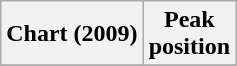<table class="wikitable sortable">
<tr>
<th>Chart (2009)</th>
<th>Peak<br>position</th>
</tr>
<tr>
</tr>
</table>
